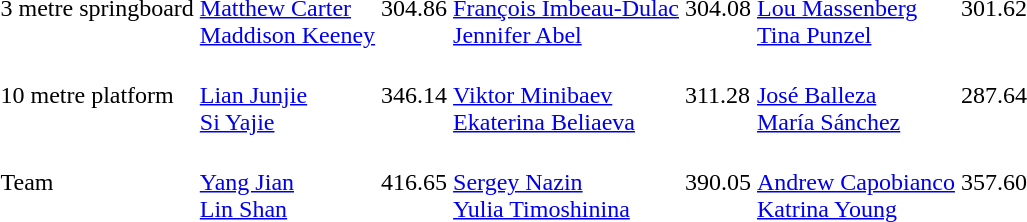<table>
<tr>
<td>3 metre springboard<br></td>
<td><br><a href='#'>Matthew Carter</a><br><a href='#'>Maddison Keeney</a></td>
<td>304.86</td>
<td><br><a href='#'>François Imbeau-Dulac</a><br><a href='#'>Jennifer Abel</a></td>
<td>304.08</td>
<td><br><a href='#'>Lou Massenberg</a><br><a href='#'>Tina Punzel</a></td>
<td>301.62</td>
</tr>
<tr>
<td>10 metre platform<br></td>
<td><br><a href='#'>Lian Junjie</a><br><a href='#'>Si Yajie</a></td>
<td>346.14</td>
<td><br><a href='#'>Viktor Minibaev</a><br><a href='#'>Ekaterina Beliaeva</a></td>
<td>311.28</td>
<td><br><a href='#'>José Balleza</a><br><a href='#'>María Sánchez</a></td>
<td>287.64</td>
</tr>
<tr>
<td>Team<br></td>
<td><br><a href='#'>Yang Jian</a><br><a href='#'>Lin Shan</a></td>
<td>416.65</td>
<td><br><a href='#'>Sergey Nazin</a><br><a href='#'>Yulia Timoshinina</a></td>
<td>390.05</td>
<td><br><a href='#'>Andrew Capobianco</a><br><a href='#'>Katrina Young</a></td>
<td>357.60</td>
</tr>
</table>
